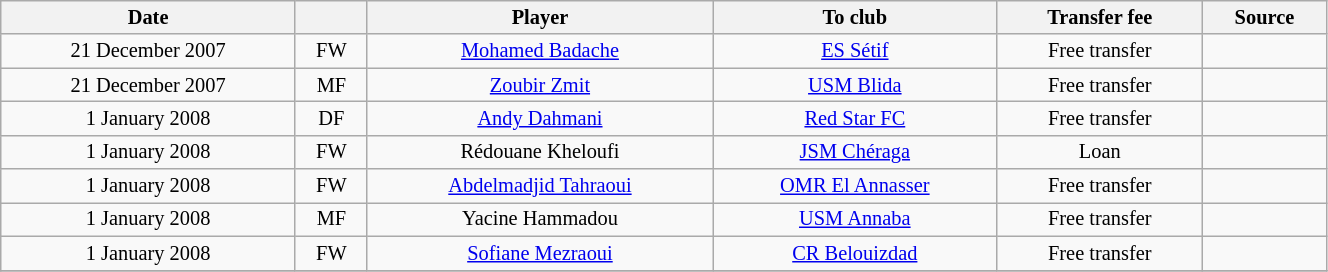<table class="wikitable sortable" style="width:70%; text-align:center; font-size:85%; text-align:centre;">
<tr>
<th>Date</th>
<th></th>
<th>Player</th>
<th>To club</th>
<th>Transfer fee</th>
<th>Source</th>
</tr>
<tr>
<td>21 December 2007</td>
<td>FW</td>
<td> <a href='#'>Mohamed Badache</a></td>
<td><a href='#'>ES Sétif</a></td>
<td>Free transfer</td>
<td></td>
</tr>
<tr>
<td>21 December 2007</td>
<td>MF</td>
<td> <a href='#'>Zoubir Zmit</a></td>
<td><a href='#'>USM Blida</a></td>
<td>Free transfer</td>
<td></td>
</tr>
<tr>
<td>1 January 2008</td>
<td>DF</td>
<td> <a href='#'>Andy Dahmani</a></td>
<td> <a href='#'>Red Star FC</a></td>
<td>Free transfer</td>
<td></td>
</tr>
<tr>
<td>1 January 2008</td>
<td>FW</td>
<td> Rédouane Kheloufi</td>
<td><a href='#'>JSM Chéraga</a></td>
<td>Loan</td>
<td></td>
</tr>
<tr>
<td>1 January 2008</td>
<td>FW</td>
<td> <a href='#'>Abdelmadjid Tahraoui</a></td>
<td><a href='#'>OMR El Annasser</a></td>
<td>Free transfer</td>
<td></td>
</tr>
<tr>
<td>1 January 2008</td>
<td>MF</td>
<td> Yacine Hammadou</td>
<td><a href='#'>USM Annaba</a></td>
<td>Free transfer</td>
<td></td>
</tr>
<tr>
<td>1 January 2008</td>
<td>FW</td>
<td> <a href='#'>Sofiane Mezraoui</a></td>
<td><a href='#'>CR Belouizdad</a></td>
<td>Free transfer</td>
<td></td>
</tr>
<tr>
</tr>
</table>
